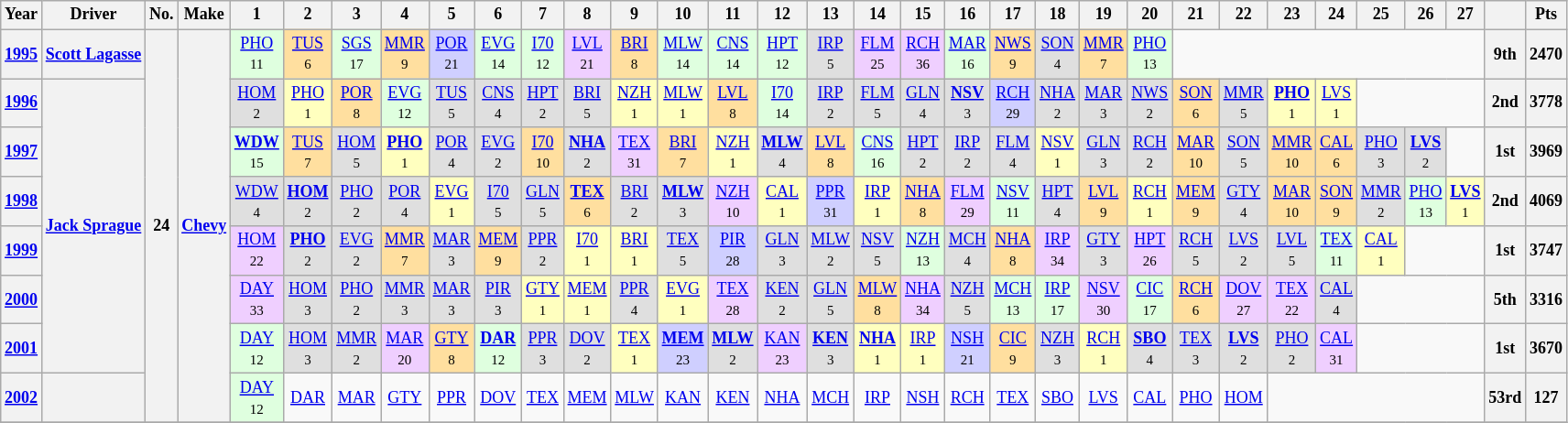<table class="wikitable" style="text-align:center; font-size:75%">
<tr>
<th>Year</th>
<th>Driver</th>
<th>No.</th>
<th>Make</th>
<th>1</th>
<th>2</th>
<th>3</th>
<th>4</th>
<th>5</th>
<th>6</th>
<th>7</th>
<th>8</th>
<th>9</th>
<th>10</th>
<th>11</th>
<th>12</th>
<th>13</th>
<th>14</th>
<th>15</th>
<th>16</th>
<th>17</th>
<th>18</th>
<th>19</th>
<th>20</th>
<th>21</th>
<th>22</th>
<th>23</th>
<th>24</th>
<th>25</th>
<th>26</th>
<th>27</th>
<th></th>
<th>Pts</th>
</tr>
<tr>
<th><a href='#'>1995</a></th>
<th><a href='#'>Scott Lagasse</a></th>
<th rowspan=8>24</th>
<th rowspan=8><a href='#'>Chevy</a></th>
<td style="background:#DFFFDF;"><a href='#'>PHO</a><br><small>11</small></td>
<td style="background:#FFDF9F;"><a href='#'>TUS</a><br><small>6</small></td>
<td style="background:#DFFFDF;"><a href='#'>SGS</a><br><small>17</small></td>
<td style="background:#FFDF9F;"><a href='#'>MMR</a><br><small>9</small></td>
<td style="background:#CFCFFF;"><a href='#'>POR</a><br><small>21</small></td>
<td style="background:#DFFFDF;"><a href='#'>EVG</a><br><small>14</small></td>
<td style="background:#DFFFDF;"><a href='#'>I70</a><br><small>12</small></td>
<td style="background:#EFCFFF;"><a href='#'>LVL</a><br><small>21</small></td>
<td style="background:#FFDF9F;"><a href='#'>BRI</a><br><small>8</small></td>
<td style="background:#DFFFDF;"><a href='#'>MLW</a><br><small>14</small></td>
<td style="background:#DFFFDF;"><a href='#'>CNS</a><br><small>14</small></td>
<td style="background:#DFFFDF;"><a href='#'>HPT</a><br><small>12</small></td>
<td style="background:#DFDFDF;"><a href='#'>IRP</a><br><small>5</small></td>
<td style="background:#EFCFFF;"><a href='#'>FLM</a><br><small>25</small></td>
<td style="background:#EFCFFF;"><a href='#'>RCH</a><br><small>36</small></td>
<td style="background:#DFFFDF;"><a href='#'>MAR</a><br><small>16</small></td>
<td style="background:#FFDF9F;"><a href='#'>NWS</a><br><small>9</small></td>
<td style="background:#DFDFDF;"><a href='#'>SON</a><br><small>4</small></td>
<td style="background:#FFDF9F;"><a href='#'>MMR</a><br><small>7</small></td>
<td style="background:#DFFFDF;"><a href='#'>PHO</a><br><small>13</small></td>
<td colspan=7></td>
<th>9th</th>
<th>2470</th>
</tr>
<tr>
<th><a href='#'>1996</a></th>
<th rowspan=6><a href='#'>Jack Sprague</a></th>
<td style="background:#DFDFDF;"><a href='#'>HOM</a><br><small>2</small></td>
<td style="background:#FFFFBF;"><a href='#'>PHO</a><br><small>1</small></td>
<td style="background:#FFDF9F;"><a href='#'>POR</a><br><small>8</small></td>
<td style="background:#DFFFDF;"><a href='#'>EVG</a><br><small>12</small></td>
<td style="background:#DFDFDF;"><a href='#'>TUS</a><br><small>5</small></td>
<td style="background:#DFDFDF;"><a href='#'>CNS</a><br><small>4</small></td>
<td style="background:#DFDFDF;"><a href='#'>HPT</a><br><small>2</small></td>
<td style="background:#DFDFDF;"><a href='#'>BRI</a><br><small>5</small></td>
<td style="background:#FFFFBF;"><a href='#'>NZH</a><br><small>1</small></td>
<td style="background:#FFFFBF;"><a href='#'>MLW</a><br><small>1</small></td>
<td style="background:#FFDF9F;"><a href='#'>LVL</a><br><small>8</small></td>
<td style="background:#DFFFDF;"><a href='#'>I70</a><br><small>14</small></td>
<td style="background:#DFDFDF;"><a href='#'>IRP</a><br><small>2</small></td>
<td style="background:#DFDFDF;"><a href='#'>FLM</a><br><small>5</small></td>
<td style="background:#DFDFDF;"><a href='#'>GLN</a><br><small>4</small></td>
<td style="background:#DFDFDF;"><strong><a href='#'>NSV</a></strong><br><small>3</small></td>
<td style="background:#CFCFFF;"><a href='#'>RCH</a><br><small>29</small></td>
<td style="background:#DFDFDF;"><a href='#'>NHA</a><br><small>2</small></td>
<td style="background:#DFDFDF;"><a href='#'>MAR</a><br><small>3</small></td>
<td style="background:#DFDFDF;"><a href='#'>NWS</a><br><small>2</small></td>
<td style="background:#FFDF9F;"><a href='#'>SON</a><br><small>6</small></td>
<td style="background:#DFDFDF;"><a href='#'>MMR</a><br><small>5</small></td>
<td style="background:#FFFFBF;"><strong><a href='#'>PHO</a></strong><br><small>1</small></td>
<td style="background:#FFFFBF;"><a href='#'>LVS</a><br><small>1</small></td>
<td colspan=3></td>
<th>2nd</th>
<th>3778</th>
</tr>
<tr>
<th><a href='#'>1997</a></th>
<td style="background:#DFFFDF;"><strong><a href='#'>WDW</a></strong><br><small>15</small></td>
<td style="background:#FFDF9F;"><a href='#'>TUS</a><br><small>7</small></td>
<td style="background:#DFDFDF;"><a href='#'>HOM</a><br><small>5</small></td>
<td style="background:#FFFFBF;"><strong><a href='#'>PHO</a></strong><br><small>1</small></td>
<td style="background:#DFDFDF;"><a href='#'>POR</a><br><small>4</small></td>
<td style="background:#DFDFDF;"><a href='#'>EVG</a><br><small>2</small></td>
<td style="background:#FFDF9F;"><a href='#'>I70</a><br><small>10</small></td>
<td style="background:#DFDFDF;"><strong><a href='#'>NHA</a></strong><br><small>2</small></td>
<td style="background:#EFCFFF;"><a href='#'>TEX</a><br><small>31</small></td>
<td style="background:#FFDF9F;"><a href='#'>BRI</a><br><small>7</small></td>
<td style="background:#FFFFBF;"><a href='#'>NZH</a><br><small>1</small></td>
<td style="background:#DFDFDF;"><strong><a href='#'>MLW</a></strong><br><small>4</small></td>
<td style="background:#FFDF9F;"><a href='#'>LVL</a><br><small>8</small></td>
<td style="background:#DFFFDF;"><a href='#'>CNS</a><br><small>16</small></td>
<td style="background:#DFDFDF;"><a href='#'>HPT</a><br><small>2</small></td>
<td style="background:#DFDFDF;"><a href='#'>IRP</a><br><small>2</small></td>
<td style="background:#DFDFDF;"><a href='#'>FLM</a><br><small>4</small></td>
<td style="background:#FFFFBF;"><a href='#'>NSV</a><br><small>1</small></td>
<td style="background:#DFDFDF;"><a href='#'>GLN</a><br><small>3</small></td>
<td style="background:#DFDFDF;"><a href='#'>RCH</a><br><small>2</small></td>
<td style="background:#FFDF9F;"><a href='#'>MAR</a><br><small>10</small></td>
<td style="background:#DFDFDF;"><a href='#'>SON</a><br><small>5</small></td>
<td style="background:#FFDF9F;"><a href='#'>MMR</a><br><small>10</small></td>
<td style="background:#FFDF9F;"><a href='#'>CAL</a><br><small>6</small></td>
<td style="background:#DFDFDF;"><a href='#'>PHO</a><br><small>3</small></td>
<td style="background:#DFDFDF;"><strong><a href='#'>LVS</a></strong><br><small>2</small></td>
<td></td>
<th>1st</th>
<th>3969</th>
</tr>
<tr>
<th><a href='#'>1998</a></th>
<td style="background:#DFDFDF;"><a href='#'>WDW</a><br><small>4</small></td>
<td style="background:#DFDFDF;"><strong><a href='#'>HOM</a></strong><br><small>2</small></td>
<td style="background:#DFDFDF;"><a href='#'>PHO</a><br><small>2</small></td>
<td style="background:#DFDFDF;"><a href='#'>POR</a><br><small>4</small></td>
<td style="background:#FFFFBF;"><a href='#'>EVG</a><br><small>1</small></td>
<td style="background:#DFDFDF;"><a href='#'>I70</a><br><small>5</small></td>
<td style="background:#DFDFDF;"><a href='#'>GLN</a><br><small>5</small></td>
<td style="background:#FFDF9F;"><strong><a href='#'>TEX</a></strong><br><small>6</small></td>
<td style="background:#DFDFDF;"><a href='#'>BRI</a><br><small>2</small></td>
<td style="background:#DFDFDF;"><strong><a href='#'>MLW</a></strong><br><small>3</small></td>
<td style="background:#EFCFFF;"><a href='#'>NZH</a><br><small>10</small></td>
<td style="background:#FFFFBF;"><a href='#'>CAL</a><br><small>1</small></td>
<td style="background:#CFCFFF;"><a href='#'>PPR</a><br><small>31</small></td>
<td style="background:#FFFFBF;"><a href='#'>IRP</a><br><small>1</small></td>
<td style="background:#FFDF9F;"><a href='#'>NHA</a><br><small>8</small></td>
<td style="background:#EFCFFF;"><a href='#'>FLM</a><br><small>29</small></td>
<td style="background:#DFFFDF;"><a href='#'>NSV</a><br><small>11</small></td>
<td style="background:#DFDFDF;"><a href='#'>HPT</a><br><small>4</small></td>
<td style="background:#FFDF9F;"><a href='#'>LVL</a><br><small>9</small></td>
<td style="background:#FFFFBF;"><a href='#'>RCH</a><br><small>1</small></td>
<td style="background:#FFDF9F;"><a href='#'>MEM</a><br><small>9</small></td>
<td style="background:#DFDFDF;"><a href='#'>GTY</a><br><small>4</small></td>
<td style="background:#FFDF9F;"><a href='#'>MAR</a><br><small>10</small></td>
<td style="background:#FFDF9F;"><a href='#'>SON</a><br><small>9</small></td>
<td style="background:#DFDFDF;"><a href='#'>MMR</a><br><small>2</small></td>
<td style="background:#DFFFDF;"><a href='#'>PHO</a><br><small>13</small></td>
<td style="background:#FFFFBF;"><strong><a href='#'>LVS</a></strong><br><small>1</small></td>
<th>2nd</th>
<th>4069</th>
</tr>
<tr>
<th><a href='#'>1999</a></th>
<td style="background:#EFCFFF;"><a href='#'>HOM</a><br><small>22</small></td>
<td style="background:#DFDFDF;"><strong><a href='#'>PHO</a></strong><br><small>2</small></td>
<td style="background:#DFDFDF;"><a href='#'>EVG</a><br><small>2</small></td>
<td style="background:#FFDF9F;"><a href='#'>MMR</a><br><small>7</small></td>
<td style="background:#DFDFDF;"><a href='#'>MAR</a><br><small>3</small></td>
<td style="background:#FFDF9F;"><a href='#'>MEM</a><br><small>9</small></td>
<td style="background:#DFDFDF;"><a href='#'>PPR</a><br><small>2</small></td>
<td style="background:#FFFFBF;"><a href='#'>I70</a><br><small>1</small></td>
<td style="background:#FFFFBF;"><a href='#'>BRI</a><br><small>1</small></td>
<td style="background:#DFDFDF;"><a href='#'>TEX</a><br><small>5</small></td>
<td style="background:#CFCFFF;"><a href='#'>PIR</a><br><small>28</small></td>
<td style="background:#DFDFDF;"><a href='#'>GLN</a><br><small>3</small></td>
<td style="background:#DFDFDF;"><a href='#'>MLW</a><br><small>2</small></td>
<td style="background:#DFDFDF;"><a href='#'>NSV</a><br><small>5</small></td>
<td style="background:#DFFFDF;"><a href='#'>NZH</a><br><small>13</small></td>
<td style="background:#DFDFDF;"><a href='#'>MCH</a><br><small>4</small></td>
<td style="background:#FFDF9F;"><a href='#'>NHA</a><br><small>8</small></td>
<td style="background:#EFCFFF;"><a href='#'>IRP</a><br><small>34</small></td>
<td style="background:#DFDFDF;"><a href='#'>GTY</a><br><small>3</small></td>
<td style="background:#EFCFFF;"><a href='#'>HPT</a><br><small>26</small></td>
<td style="background:#DFDFDF;"><a href='#'>RCH</a><br><small>5</small></td>
<td style="background:#DFDFDF;"><a href='#'>LVS</a><br><small>2</small></td>
<td style="background:#DFDFDF;"><a href='#'>LVL</a><br><small>5</small></td>
<td style="background:#DFFFDF;"><a href='#'>TEX</a><br><small>11</small></td>
<td style="background:#FFFFBF;"><a href='#'>CAL</a><br><small>1</small></td>
<td colspan=2></td>
<th>1st</th>
<th>3747</th>
</tr>
<tr>
<th><a href='#'>2000</a></th>
<td style="background:#EFCFFF;"><a href='#'>DAY</a><br><small>33</small></td>
<td style="background:#DFDFDF;"><a href='#'>HOM</a><br><small>3</small></td>
<td style="background:#DFDFDF;"><a href='#'>PHO</a><br><small>2</small></td>
<td style="background:#DFDFDF;"><a href='#'>MMR</a><br><small>3</small></td>
<td style="background:#DFDFDF;"><a href='#'>MAR</a><br><small>3</small></td>
<td style="background:#DFDFDF;"><a href='#'>PIR</a><br><small>3</small></td>
<td style="background:#FFFFBF;"><a href='#'>GTY</a><br><small>1</small></td>
<td style="background:#FFFFBF;"><a href='#'>MEM</a><br><small>1</small></td>
<td style="background:#DFDFDF;"><a href='#'>PPR</a><br><small>4</small></td>
<td style="background:#FFFFBF;"><a href='#'>EVG</a><br><small>1</small></td>
<td style="background:#EFCFFF;"><a href='#'>TEX</a><br><small>28</small></td>
<td style="background:#DFDFDF;"><a href='#'>KEN</a><br><small>2</small></td>
<td style="background:#DFDFDF;"><a href='#'>GLN</a><br><small>5</small></td>
<td style="background:#FFDF9F;"><a href='#'>MLW</a><br><small>8</small></td>
<td style="background:#EFCFFF;"><a href='#'>NHA</a><br><small>34</small></td>
<td style="background:#DFDFDF;"><a href='#'>NZH</a><br><small>5</small></td>
<td style="background:#DFFFDF;"><a href='#'>MCH</a><br><small>13</small></td>
<td style="background:#DFFFDF;"><a href='#'>IRP</a><br><small>17</small></td>
<td style="background:#EFCFFF;"><a href='#'>NSV</a><br><small>30</small></td>
<td style="background:#DFFFDF;"><a href='#'>CIC</a><br><small>17</small></td>
<td style="background:#FFDF9F;"><a href='#'>RCH</a><br><small>6</small></td>
<td style="background:#EFCFFF;"><a href='#'>DOV</a><br><small>27</small></td>
<td style="background:#EFCFFF;"><a href='#'>TEX</a><br><small>22</small></td>
<td style="background:#DFDFDF;"><a href='#'>CAL</a><br><small>4</small></td>
<td colspan=3></td>
<th>5th</th>
<th>3316</th>
</tr>
<tr>
<th><a href='#'>2001</a></th>
<td style="background:#DFFFDF;"><a href='#'>DAY</a><br><small>12</small></td>
<td style="background:#DFDFDF;"><a href='#'>HOM</a><br><small>3</small></td>
<td style="background:#DFDFDF;"><a href='#'>MMR</a><br><small>2</small></td>
<td style="background:#EFCFFF;"><a href='#'>MAR</a><br><small>20</small></td>
<td style="background:#FFDF9F;"><a href='#'>GTY</a><br><small>8</small></td>
<td style="background:#DFFFDF;"><strong><a href='#'>DAR</a></strong><br><small>12</small></td>
<td style="background:#DFDFDF;"><a href='#'>PPR</a><br><small>3</small></td>
<td style="background:#DFDFDF;"><a href='#'>DOV</a><br><small>2</small></td>
<td style="background:#FFFFBF;"><a href='#'>TEX</a><br><small>1</small></td>
<td style="background:#CFCFFF;"><strong><a href='#'>MEM</a></strong><br><small>23</small></td>
<td style="background:#DFDFDF;"><strong><a href='#'>MLW</a></strong><br><small>2</small></td>
<td style="background:#EFCFFF;"><a href='#'>KAN</a><br><small>23</small></td>
<td style="background:#DFDFDF;"><strong><a href='#'>KEN</a></strong><br><small>3</small></td>
<td style="background:#FFFFBF;"><strong><a href='#'>NHA</a></strong><br><small>1</small></td>
<td style="background:#FFFFBF;"><a href='#'>IRP</a><br><small>1</small></td>
<td style="background:#CFCFFF;"><a href='#'>NSH</a><br><small>21</small></td>
<td style="background:#FFDF9F;"><a href='#'>CIC</a><br><small>9</small></td>
<td style="background:#DFDFDF;"><a href='#'>NZH</a><br><small>3</small></td>
<td style="background:#FFFFBF;"><a href='#'>RCH</a><br><small>1</small></td>
<td style="background:#DFDFDF;"><strong><a href='#'>SBO</a></strong><br><small>4</small></td>
<td style="background:#DFDFDF;"><a href='#'>TEX</a><br><small>3</small></td>
<td style="background:#DFDFDF;"><strong><a href='#'>LVS</a></strong><br><small>2</small></td>
<td style="background:#DFDFDF;"><a href='#'>PHO</a><br><small>2</small></td>
<td style="background:#EFCFFF;"><a href='#'>CAL</a><br><small>31</small></td>
<td colspan=3></td>
<th>1st</th>
<th>3670</th>
</tr>
<tr>
<th><a href='#'>2002</a></th>
<th></th>
<td style="background:#DFFFDF;"><a href='#'>DAY</a><br><small>12</small></td>
<td><a href='#'>DAR</a></td>
<td><a href='#'>MAR</a></td>
<td><a href='#'>GTY</a></td>
<td><a href='#'>PPR</a></td>
<td><a href='#'>DOV</a></td>
<td><a href='#'>TEX</a></td>
<td><a href='#'>MEM</a></td>
<td><a href='#'>MLW</a></td>
<td><a href='#'>KAN</a></td>
<td><a href='#'>KEN</a></td>
<td><a href='#'>NHA</a></td>
<td><a href='#'>MCH</a></td>
<td><a href='#'>IRP</a></td>
<td><a href='#'>NSH</a></td>
<td><a href='#'>RCH</a></td>
<td><a href='#'>TEX</a></td>
<td><a href='#'>SBO</a></td>
<td><a href='#'>LVS</a></td>
<td><a href='#'>CAL</a></td>
<td><a href='#'>PHO</a></td>
<td><a href='#'>HOM</a></td>
<td colspan=5></td>
<th>53rd</th>
<th>127</th>
</tr>
<tr>
</tr>
</table>
